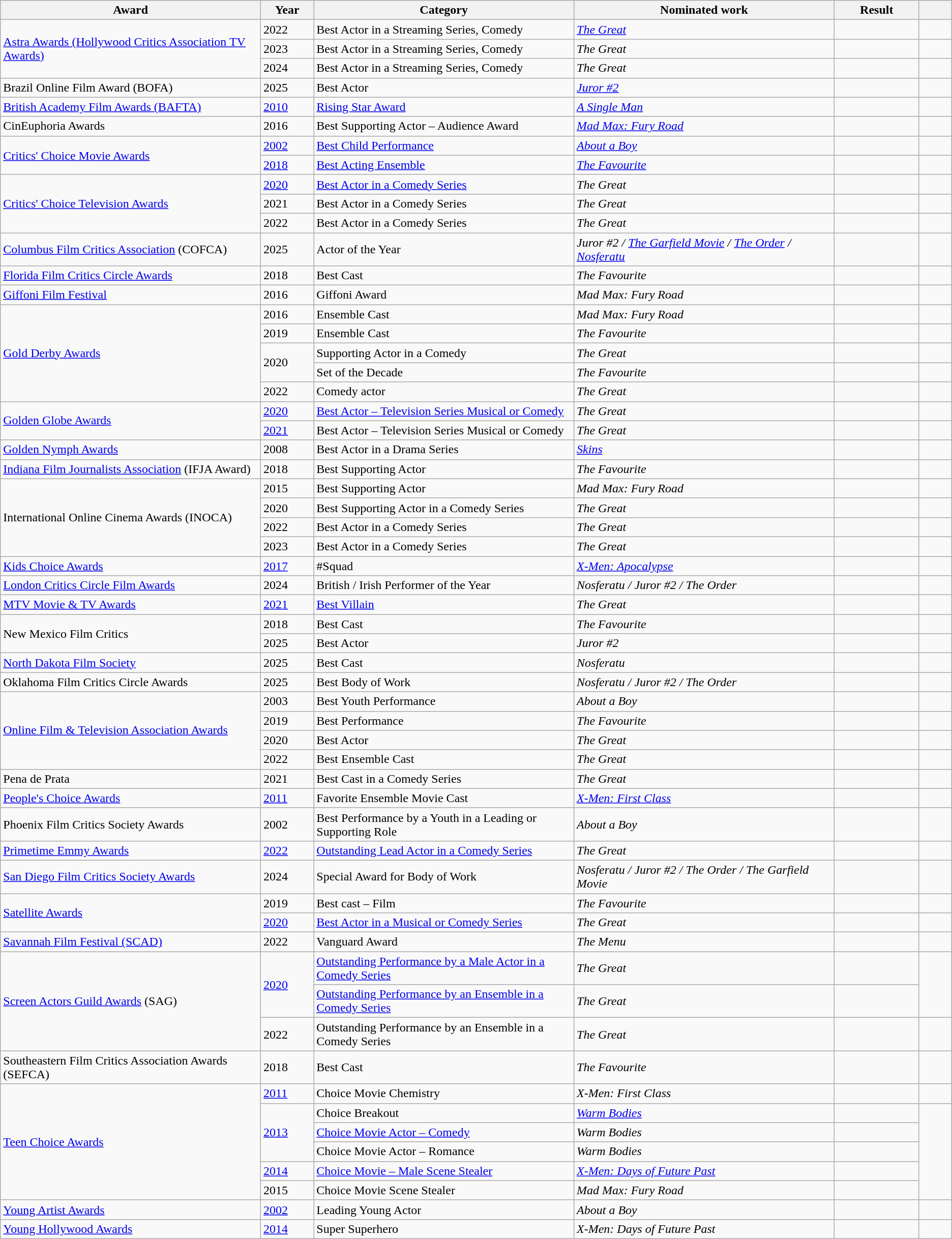<table class="wikitable sortable">
<tr>
<th width="8%"><strong>Award</strong></th>
<th width="1%"><strong>Year</strong></th>
<th width="8%">Category</th>
<th width="8%">Nominated work</th>
<th width="2%">Result</th>
<th class="unsortable" width="1%"></th>
</tr>
<tr>
<td rowspan="3"><a href='#'>Astra Awards (Hollywood Critics Association TV Awards)</a></td>
<td>2022</td>
<td>Best Actor in a Streaming Series, Comedy</td>
<td data-sort-value="Great, The"><em><a href='#'>The Great</a></em></td>
<td></td>
<td></td>
</tr>
<tr>
<td>2023</td>
<td>Best Actor in a Streaming Series, Comedy</td>
<td data-sort-value="Great, The"><em>The Great</em></td>
<td></td>
<td></td>
</tr>
<tr>
<td>2024</td>
<td>Best Actor in a Streaming Series, Comedy</td>
<td data-sort-value="Great, The"><em>The Great</em></td>
<td></td>
<td></td>
</tr>
<tr>
<td>Brazil Online Film Award (BOFA)</td>
<td>2025</td>
<td>Best Actor</td>
<td><em><a href='#'>Juror #2</a></em></td>
<td></td>
<td></td>
</tr>
<tr>
<td><a href='#'>British Academy Film Awards (BAFTA)</a></td>
<td><a href='#'>2010</a></td>
<td><a href='#'>Rising Star Award</a></td>
<td data-sort-value="Single Man, A"><em><a href='#'>A Single Man</a></em></td>
<td></td>
<td></td>
</tr>
<tr>
<td>CinEuphoria Awards</td>
<td>2016</td>
<td>Best Supporting Actor – Audience Award</td>
<td><em><a href='#'>Mad Max: Fury Road</a></em></td>
<td></td>
<td></td>
</tr>
<tr>
<td rowspan="2"><a href='#'>Critics' Choice Movie Awards</a></td>
<td><a href='#'>2002</a></td>
<td><a href='#'>Best Child Performance</a></td>
<td><em><a href='#'>About a Boy</a></em></td>
<td></td>
<td></td>
</tr>
<tr>
<td><a href='#'>2018</a></td>
<td><a href='#'>Best Acting Ensemble</a></td>
<td data-sort-value="Favourite, The"><em><a href='#'>The Favourite</a></em></td>
<td></td>
<td></td>
</tr>
<tr>
<td rowspan="3"><a href='#'>Critics' Choice Television Awards</a></td>
<td><a href='#'>2020</a></td>
<td><a href='#'>Best Actor in a Comedy Series</a></td>
<td data-sort-value="Great, The"><em>The Great</em></td>
<td></td>
<td></td>
</tr>
<tr>
<td>2021</td>
<td>Best Actor in a Comedy Series</td>
<td data-sort-value="Great, The"><em>The Great</em></td>
<td></td>
<td></td>
</tr>
<tr>
<td>2022</td>
<td>Best Actor in a Comedy Series</td>
<td data-sort-value="Great, The"><em>The Great</em></td>
<td></td>
<td></td>
</tr>
<tr>
<td><a href='#'>Columbus Film Critics Association</a> (COFCA)</td>
<td>2025</td>
<td>Actor of the Year</td>
<td><em>Juror #2 /</em> <em><a href='#'>The Garfield Movie</a> / <a href='#'>The Order</a> / <a href='#'>Nosferatu</a></em></td>
<td></td>
<td></td>
</tr>
<tr>
<td><a href='#'>Florida Film Critics Circle Awards</a></td>
<td>2018</td>
<td>Best Cast</td>
<td data-sort-value="Favourite, The"><em>The Favourite</em></td>
<td></td>
<td></td>
</tr>
<tr>
<td><a href='#'>Giffoni Film Festival</a></td>
<td>2016</td>
<td>Giffoni Award</td>
<td><em>Mad Max: Fury Road</em></td>
<td></td>
<td></td>
</tr>
<tr>
<td rowspan="5"><a href='#'>Gold Derby Awards</a></td>
<td>2016</td>
<td>Ensemble Cast</td>
<td><em>Mad Max: Fury Road</em></td>
<td></td>
<td></td>
</tr>
<tr>
<td>2019</td>
<td>Ensemble Cast</td>
<td data-sort-value="Favourite, The"><em>The Favourite</em></td>
<td></td>
<td></td>
</tr>
<tr>
<td rowspan="2">2020</td>
<td>Supporting Actor in a Comedy</td>
<td data-sort-value="Great, The"><em>The Great</em></td>
<td></td>
<td></td>
</tr>
<tr>
<td>Set of the Decade</td>
<td data-sort-value="Favourite, The"><em>The Favourite</em></td>
<td></td>
<td></td>
</tr>
<tr>
<td>2022</td>
<td>Comedy actor</td>
<td data-sort-value="Great, The"><em>The Great</em></td>
<td></td>
<td></td>
</tr>
<tr>
<td rowspan="2"><a href='#'>Golden Globe Awards</a></td>
<td><a href='#'>2020</a></td>
<td><a href='#'>Best Actor – Television Series Musical or Comedy</a></td>
<td data-sort-value="Great, The"><em>The Great</em></td>
<td></td>
<td></td>
</tr>
<tr>
<td><a href='#'>2021</a></td>
<td>Best Actor – Television Series Musical or Comedy</td>
<td data-sort-value="Great, The"><em>The Great</em></td>
<td></td>
<td></td>
</tr>
<tr>
<td><a href='#'>Golden Nymph Awards</a></td>
<td>2008</td>
<td>Best Actor in a Drama Series</td>
<td><em><a href='#'>Skins</a></em></td>
<td></td>
<td></td>
</tr>
<tr>
<td><a href='#'>Indiana Film Journalists Association</a> (IFJA Award)</td>
<td>2018</td>
<td>Best Supporting Actor</td>
<td data-sort-value="Favourite, The"><em>The Favourite</em></td>
<td></td>
<td></td>
</tr>
<tr>
<td rowspan="4">International Online Cinema Awards (INOCA)</td>
<td>2015</td>
<td>Best Supporting Actor</td>
<td><em>Mad Max: Fury Road</em></td>
<td></td>
<td></td>
</tr>
<tr>
<td>2020</td>
<td>Best Supporting Actor in a Comedy Series</td>
<td data-sort-value="Great, The"><em>The Great</em></td>
<td></td>
<td></td>
</tr>
<tr>
<td>2022</td>
<td>Best Actor in a Comedy Series</td>
<td data-sort-value="Great, The"><em>The Great</em></td>
<td></td>
<td></td>
</tr>
<tr>
<td>2023</td>
<td>Best Actor in a Comedy Series</td>
<td data-sort-value="Great, The"><em>The Great</em></td>
<td></td>
<td></td>
</tr>
<tr>
<td><a href='#'>Kids Choice Awards</a></td>
<td><a href='#'>2017</a></td>
<td>#Squad</td>
<td><em><a href='#'>X-Men: Apocalypse</a></em></td>
<td></td>
<td></td>
</tr>
<tr>
<td><a href='#'>London Critics Circle Film Awards</a></td>
<td>2024</td>
<td>British / Irish Performer of the Year</td>
<td><em>Nosferatu / Juror #2 / The Order</em></td>
<td></td>
<td></td>
</tr>
<tr>
<td><a href='#'>MTV Movie & TV Awards</a></td>
<td><a href='#'>2021</a></td>
<td><a href='#'>Best Villain</a></td>
<td data-sort-value="Great, The"><em>The Great</em></td>
<td></td>
<td></td>
</tr>
<tr>
<td rowspan="2">New Mexico Film Critics</td>
<td>2018</td>
<td>Best Cast</td>
<td data-sort-value="Favourite, The"><em>The Favourite</em></td>
<td></td>
<td></td>
</tr>
<tr>
<td>2025</td>
<td>Best Actor</td>
<td><em>Juror #2</em></td>
<td></td>
<td></td>
</tr>
<tr>
<td><a href='#'>North Dakota Film Society</a></td>
<td>2025</td>
<td>Best Cast</td>
<td><em>Nosferatu</em></td>
<td></td>
<td></td>
</tr>
<tr>
<td>Oklahoma Film Critics Circle Awards</td>
<td>2025</td>
<td>Best Body of Work</td>
<td><em>Nosferatu / Juror #2 / The Order</em></td>
<td></td>
<td></td>
</tr>
<tr>
<td rowspan="4"><a href='#'>Online Film & Television Association Awards</a></td>
<td>2003</td>
<td>Best Youth Performance</td>
<td><em>About a Boy</em></td>
<td></td>
<td></td>
</tr>
<tr>
<td>2019</td>
<td>Best Performance</td>
<td data-sort-value="Favourite, The"><em>The Favourite</em></td>
<td></td>
<td></td>
</tr>
<tr>
<td>2020</td>
<td>Best Actor</td>
<td data-sort-value="Great, The"><em>The Great</em></td>
<td></td>
<td></td>
</tr>
<tr>
<td>2022</td>
<td>Best Ensemble Cast</td>
<td data-sort-value="Great, The"><em>The Great</em></td>
<td></td>
<td></td>
</tr>
<tr>
<td>Pena de Prata</td>
<td>2021</td>
<td>Best Cast in a Comedy Series</td>
<td data-sort-value="Great, The"><em>The Great</em></td>
<td></td>
<td></td>
</tr>
<tr>
<td><a href='#'>People's Choice Awards</a></td>
<td><a href='#'>2011</a></td>
<td>Favorite Ensemble Movie Cast</td>
<td><em><a href='#'>X-Men: First Class</a></em></td>
<td></td>
<td></td>
</tr>
<tr>
<td>Phoenix Film Critics Society Awards</td>
<td>2002</td>
<td>Best Performance by a Youth in a Leading or Supporting Role</td>
<td><em>About a Boy</em></td>
<td></td>
<td></td>
</tr>
<tr>
<td><a href='#'>Primetime Emmy Awards</a></td>
<td><a href='#'>2022</a></td>
<td><a href='#'>Outstanding Lead Actor in a Comedy Series</a></td>
<td data-sort-value="Great, The"><em>The Great</em></td>
<td></td>
<td></td>
</tr>
<tr>
<td><a href='#'>San Diego Film Critics Society Awards</a></td>
<td>2024</td>
<td>Special Award for Body of Work</td>
<td><em>Nosferatu / Juror #2 / The Order / The Garfield Movie</em></td>
<td></td>
<td></td>
</tr>
<tr>
<td rowspan="2"><a href='#'>Satellite Awards</a></td>
<td>2019</td>
<td>Best cast – Film</td>
<td data-sort-value="Favourite, The"><em>The Favourite</em></td>
<td></td>
<td></td>
</tr>
<tr>
<td><a href='#'>2020</a></td>
<td><a href='#'>Best Actor in a Musical or Comedy Series</a></td>
<td data-sort-value="Great, The"><em>The Great</em></td>
<td></td>
<td></td>
</tr>
<tr>
<td><a href='#'>Savannah Film Festival (SCAD)</a></td>
<td>2022</td>
<td>Vanguard Award</td>
<td data-sort-value="Menu, The"><em>The Menu</em></td>
<td></td>
<td></td>
</tr>
<tr>
<td rowspan="3"><a href='#'>Screen Actors Guild Awards</a> (SAG)</td>
<td rowspan="2"><a href='#'>2020</a></td>
<td><a href='#'>Outstanding Performance by a Male Actor in a Comedy Series</a></td>
<td data-sort-value="Great, The"><em>The Great</em></td>
<td></td>
<td rowspan="2"></td>
</tr>
<tr>
<td><a href='#'>Outstanding Performance by an Ensemble in a Comedy Series</a></td>
<td data-sort-value="Great, The"><em>The Great</em></td>
<td></td>
</tr>
<tr>
<td>2022</td>
<td>Outstanding Performance by an Ensemble in a Comedy Series</td>
<td data-sort-value="Great, The"><em>The Great</em></td>
<td></td>
<td></td>
</tr>
<tr>
<td>Southeastern Film Critics Association Awards (SEFCA)</td>
<td>2018</td>
<td>Best Cast</td>
<td data-sort-value="Favourite, The"><em>The Favourite</em></td>
<td></td>
<td></td>
</tr>
<tr>
<td rowspan="6"><a href='#'>Teen Choice Awards</a></td>
<td><a href='#'>2011</a></td>
<td>Choice Movie Chemistry</td>
<td><em>X-Men: First Class</em></td>
<td></td>
<td></td>
</tr>
<tr>
<td rowspan="3"><a href='#'>2013</a></td>
<td>Choice Breakout</td>
<td><em><a href='#'>Warm Bodies</a></em></td>
<td></td>
<td rowspan="5"></td>
</tr>
<tr>
<td><a href='#'>Choice Movie Actor – Comedy</a></td>
<td><em>Warm Bodies</em></td>
<td></td>
</tr>
<tr>
<td>Choice Movie Actor – Romance</td>
<td><em>Warm Bodies</em></td>
<td></td>
</tr>
<tr>
<td><a href='#'>2014</a></td>
<td><a href='#'>Choice Movie – Male Scene Stealer</a></td>
<td><em><a href='#'>X-Men: Days of Future Past</a></em></td>
<td></td>
</tr>
<tr>
<td>2015</td>
<td>Choice Movie Scene Stealer</td>
<td><em>Mad Max: Fury Road</em></td>
<td></td>
</tr>
<tr>
<td><a href='#'>Young Artist Awards</a></td>
<td><a href='#'>2002</a></td>
<td>Leading Young Actor</td>
<td><em>About a Boy</em></td>
<td></td>
<td></td>
</tr>
<tr>
<td><a href='#'>Young Hollywood Awards</a></td>
<td><a href='#'>2014</a></td>
<td>Super Superhero</td>
<td><em>X-Men: Days of Future Past</em></td>
<td></td>
<td></td>
</tr>
</table>
